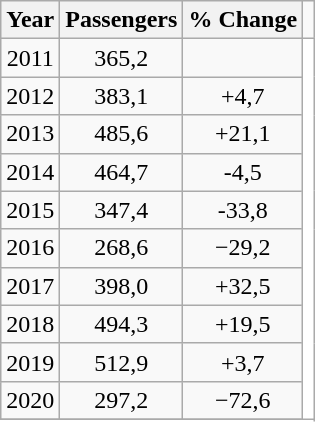<table class="wikitable" style="text-align:center">
<tr>
<th>Year</th>
<th>Passengers</th>
<th>% Change</th>
</tr>
<tr>
<td>2011</td>
<td>365,2 </td>
<td></td>
<td rowspan="20" style="background:#fff;"></td>
</tr>
<tr>
<td>2012</td>
<td>383,1 </td>
<td>+4,7</td>
</tr>
<tr>
<td>2013</td>
<td>485,6 </td>
<td>+21,1</td>
</tr>
<tr>
<td>2014</td>
<td>464,7 </td>
<td>-4,5</td>
</tr>
<tr>
<td>2015</td>
<td>347,4 </td>
<td>-33,8</td>
</tr>
<tr>
<td>2016</td>
<td>268,6 </td>
<td>−29,2</td>
</tr>
<tr>
<td>2017</td>
<td>398,0 </td>
<td>+32,5</td>
</tr>
<tr>
<td>2018</td>
<td>494,3 </td>
<td>+19,5</td>
</tr>
<tr>
<td>2019</td>
<td>512,9 </td>
<td>+3,7</td>
</tr>
<tr>
<td>2020</td>
<td>297,2 </td>
<td>−72,6</td>
</tr>
<tr>
</tr>
</table>
